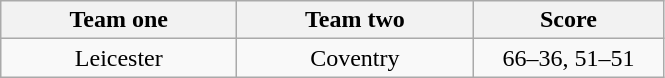<table class="wikitable" style="text-align: center">
<tr>
<th width=150>Team one</th>
<th width=150>Team two</th>
<th width=120>Score</th>
</tr>
<tr>
<td>Leicester</td>
<td>Coventry</td>
<td>66–36, 51–51</td>
</tr>
</table>
